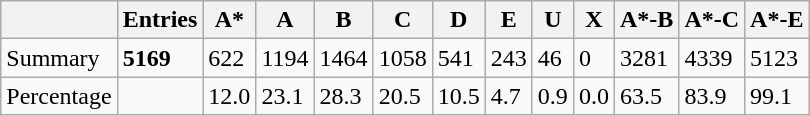<table class="wikitable">
<tr>
<th></th>
<th>Entries</th>
<th>A*</th>
<th>A</th>
<th>B</th>
<th>C</th>
<th>D</th>
<th>E</th>
<th>U</th>
<th>X</th>
<th>A*-B</th>
<th>A*-C</th>
<th>A*-E</th>
</tr>
<tr>
<td>Summary</td>
<td><strong>5169</strong></td>
<td>622</td>
<td>1194</td>
<td>1464</td>
<td>1058</td>
<td>541</td>
<td>243</td>
<td>46</td>
<td>0</td>
<td>3281</td>
<td>4339</td>
<td>5123</td>
</tr>
<tr>
<td>Percentage</td>
<td></td>
<td>12.0</td>
<td>23.1</td>
<td>28.3</td>
<td>20.5</td>
<td>10.5</td>
<td>4.7</td>
<td>0.9</td>
<td>0.0</td>
<td>63.5</td>
<td>83.9</td>
<td>99.1</td>
</tr>
</table>
